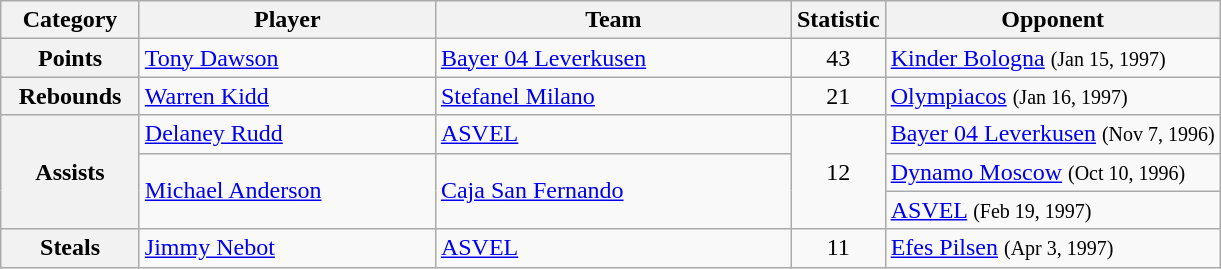<table class="wikitable">
<tr>
<th width=85>Category</th>
<th width=190>Player</th>
<th width=230>Team</th>
<th width=50>Statistic</th>
<th>Opponent</th>
</tr>
<tr>
<th>Points</th>
<td> <a href='#'>Tony Dawson</a></td>
<td> <a href='#'>Bayer 04 Leverkusen</a></td>
<td style="text-align: center;">43</td>
<td> <a href='#'>Kinder Bologna</a> <small>(Jan 15, 1997)</small></td>
</tr>
<tr>
<th>Rebounds</th>
<td> <a href='#'>Warren Kidd</a></td>
<td align="left"> <a href='#'>Stefanel Milano</a></td>
<td style="text-align: center;">21</td>
<td> <a href='#'>Olympiacos</a> <small>(Jan 16, 1997)</small></td>
</tr>
<tr>
<th rowspan=3>Assists</th>
<td> <a href='#'>Delaney Rudd</a></td>
<td> <a href='#'>ASVEL</a></td>
<td style="text-align: center;" rowspan=3>12</td>
<td> <a href='#'>Bayer 04 Leverkusen</a> <small>(Nov 7, 1996)</small></td>
</tr>
<tr>
<td rowspan=2> <a href='#'>Michael Anderson</a></td>
<td rowspan=2> <a href='#'>Caja San Fernando</a></td>
<td> <a href='#'>Dynamo Moscow</a> <small>(Oct 10, 1996)</small></td>
</tr>
<tr>
<td> <a href='#'>ASVEL</a> <small>(Feb 19, 1997)</small></td>
</tr>
<tr>
<th>Steals</th>
<td> <a href='#'>Jimmy Nebot</a></td>
<td> <a href='#'>ASVEL</a></td>
<td style="text-align: center;">11</td>
<td> <a href='#'>Efes Pilsen</a> <small>(Apr 3, 1997)</small></td>
</tr>
</table>
